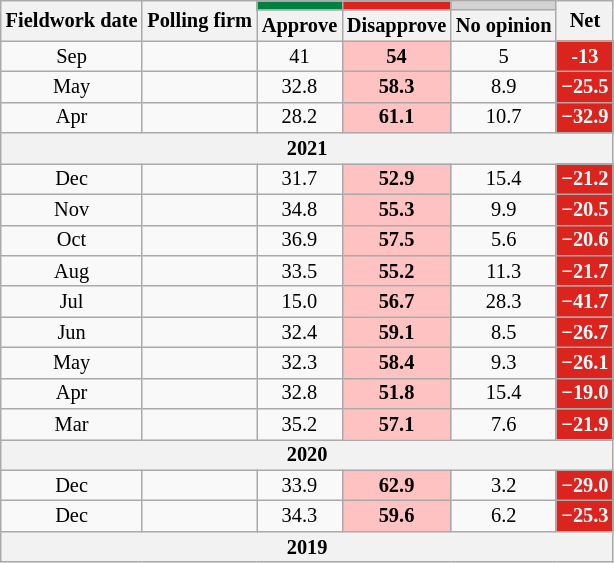<table class="wikitable mw-collapsible" style="text-align:center; font-size:85%; line-height:14px;">
<tr>
<th rowspan="2">Fieldwork date</th>
<th rowspan="2">Polling firm</th>
<th style="background: #008142;"></th>
<th style="background: #DC241F;"></th>
<th style="background: lightgrey;"></th>
<th rowspan="2">Net</th>
</tr>
<tr>
<th>Approve</th>
<th>Disapprove</th>
<th>No opinion</th>
</tr>
<tr>
<td>Sep</td>
<td></td>
<td>41</td>
<td style="background:#FFC2C2"><strong>54</strong></td>
<td>5</td>
<th style="background:#DC241F; color:white;">-13</th>
</tr>
<tr>
<td>May</td>
<td></td>
<td>32.8</td>
<td style="background:#FFC2C2"><strong>58.3</strong></td>
<td>8.9</td>
<th style="background:#DC241F; color:white;">−25.5</th>
</tr>
<tr>
<td>Apr</td>
<td></td>
<td>28.2</td>
<td style="background:#FFC2C2"><strong>61.1</strong></td>
<td>10.7</td>
<th style="background:#DC241F; color:white;">−32.9</th>
</tr>
<tr>
<th colspan=6>2021</th>
</tr>
<tr>
<td>Dec</td>
<td></td>
<td>31.7</td>
<td style="background:#FFC2C2"><strong>52.9</strong></td>
<td>15.4</td>
<th style="background:#DC241F; color:white;">−21.2</th>
</tr>
<tr>
<td>Nov</td>
<td></td>
<td>34.8</td>
<td style="background:#FFC2C2"><strong>55.3</strong></td>
<td>9.9</td>
<th style="background:#DC241F; color:white;">−20.5</th>
</tr>
<tr>
<td>Oct</td>
<td></td>
<td>36.9</td>
<td style="background:#FFC2C2"><strong>57.5</strong></td>
<td>5.6</td>
<th style="background:#DC241F; color:white;">−20.6</th>
</tr>
<tr>
<td>Aug</td>
<td></td>
<td>33.5</td>
<td style="background:#FFC2C2"><strong>55.2</strong></td>
<td>11.3</td>
<th style="background:#DC241F; color:white;">−21.7</th>
</tr>
<tr>
<td>Jul</td>
<td></td>
<td>15.0</td>
<td style="background:#FFC2C2"><strong>56.7</strong></td>
<td>28.3</td>
<th style="background:#DC241F; color:white;">−41.7</th>
</tr>
<tr>
<td>Jun</td>
<td></td>
<td>32.4</td>
<td style="background:#FFC2C2"><strong>59.1</strong></td>
<td>8.5</td>
<th style="background:#DC241F; color:white;">−26.7</th>
</tr>
<tr>
<td>May</td>
<td></td>
<td>32.3</td>
<td style="background:#FFC2C2"><strong>58.4</strong></td>
<td>9.3</td>
<th style="background:#DC241F; color:white;">−26.1</th>
</tr>
<tr>
<td>Apr</td>
<td></td>
<td>32.8</td>
<td style="background:#FFC2C2"><strong>51.8</strong></td>
<td>15.4</td>
<th style="background:#DC241F; color:white;">−19.0</th>
</tr>
<tr>
<td>Mar</td>
<td></td>
<td>35.2</td>
<td style="background:#FFC2C2"><strong>57.1</strong></td>
<td>7.6</td>
<th style="background:#DC241F; color:white;">−21.9</th>
</tr>
<tr>
<th colspan=6>2020</th>
</tr>
<tr>
<td>Dec</td>
<td></td>
<td>33.9</td>
<td style="background:#FFC2C2"><strong>62.9</strong></td>
<td>3.2</td>
<th style="background:#DC241F; color:white;">−29.0</th>
</tr>
<tr>
<td>Dec</td>
<td></td>
<td>34.3</td>
<td style="background:#FFC2C2"><strong>59.6</strong></td>
<td>6.2</td>
<th style="background:#DC241F; color:white;">−25.3</th>
</tr>
<tr>
<th colspan=6>2019</th>
</tr>
</table>
